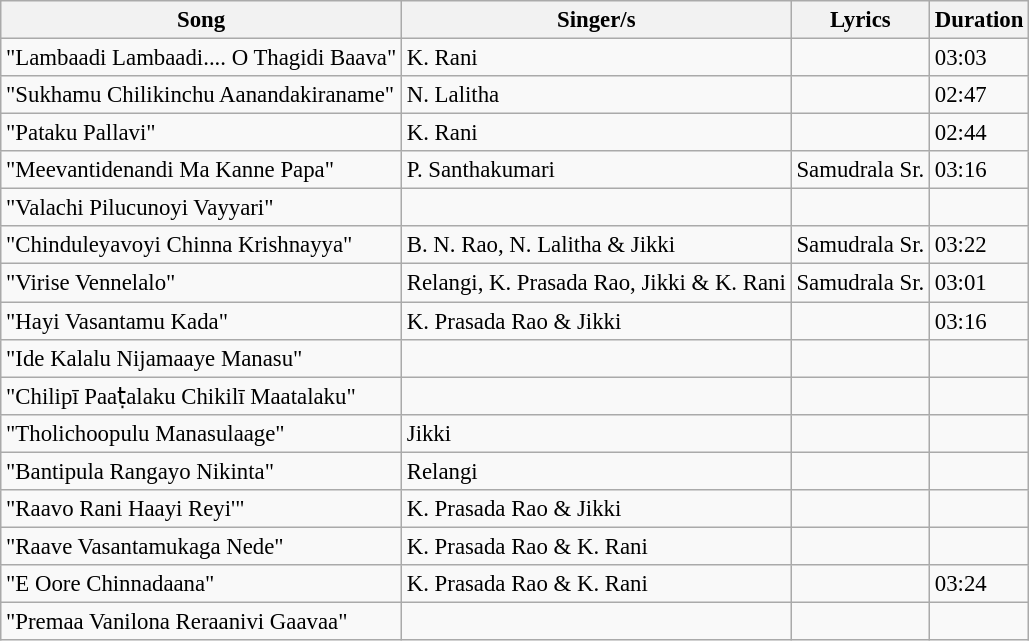<table class="wikitable" style="font-size:95%;">
<tr>
<th>Song</th>
<th>Singer/s</th>
<th>Lyrics</th>
<th>Duration</th>
</tr>
<tr>
<td>"Lambaadi Lambaadi.... O Thagidi Baava"</td>
<td>K. Rani</td>
<td></td>
<td>03:03</td>
</tr>
<tr>
<td>"Sukhamu Chilikinchu Aanandakiraname"</td>
<td>N. Lalitha</td>
<td></td>
<td>02:47</td>
</tr>
<tr>
<td>"Pataku Pallavi"</td>
<td>K. Rani</td>
<td></td>
<td>02:44</td>
</tr>
<tr>
<td>"Meevantidenandi Ma Kanne Papa"</td>
<td>P. Santhakumari</td>
<td>Samudrala Sr.</td>
<td>03:16</td>
</tr>
<tr>
<td>"Valachi Pilucunoyi Vayyari"</td>
<td></td>
<td></td>
<td></td>
</tr>
<tr>
<td>"Chinduleyavoyi Chinna Krishnayya"</td>
<td>B. N. Rao, N. Lalitha & Jikki</td>
<td>Samudrala Sr.</td>
<td>03:22</td>
</tr>
<tr>
<td>"Virise Vennelalo"</td>
<td>Relangi, K. Prasada Rao, Jikki & K. Rani</td>
<td>Samudrala Sr.</td>
<td>03:01</td>
</tr>
<tr>
<td>"Hayi Vasantamu Kada"</td>
<td>K. Prasada Rao & Jikki</td>
<td></td>
<td>03:16</td>
</tr>
<tr>
<td>"Ide Kalalu Nijamaaye Manasu"</td>
<td></td>
<td></td>
<td></td>
</tr>
<tr>
<td>"Chilipī Paaṭalaku Chikilī Maatalaku"</td>
<td></td>
<td></td>
<td></td>
</tr>
<tr>
<td>"Tholichoopulu Manasulaage"</td>
<td>Jikki</td>
<td></td>
<td></td>
</tr>
<tr>
<td>"Bantipula Rangayo Nikinta"</td>
<td>Relangi</td>
<td></td>
<td></td>
</tr>
<tr>
<td>"Raavo Rani Haayi Reyi'"</td>
<td>K. Prasada Rao & Jikki</td>
<td></td>
<td></td>
</tr>
<tr>
<td>"Raave Vasantamukaga Nede"</td>
<td>K. Prasada Rao & K. Rani</td>
<td></td>
<td></td>
</tr>
<tr>
<td>"E Oore Chinnadaana"</td>
<td>K. Prasada Rao & K. Rani</td>
<td></td>
<td>03:24</td>
</tr>
<tr>
<td>"Premaa Vanilona Reraanivi Gaavaa"</td>
<td></td>
<td></td>
<td></td>
</tr>
</table>
